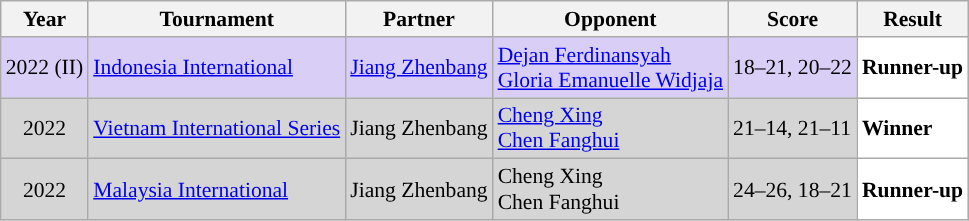<table class="sortable wikitable" style="font-size: 90%;">
<tr>
<th>Year</th>
<th>Tournament</th>
<th>Partner</th>
<th>Opponent</th>
<th>Score</th>
<th>Result</th>
</tr>
<tr style="background:#D8CEF6">
<td align="center">2022 (II)</td>
<td align="left"><a href='#'>Indonesia International</a></td>
<td align="left"> <a href='#'>Jiang Zhenbang</a></td>
<td align="left"> <a href='#'>Dejan Ferdinansyah</a><br> <a href='#'>Gloria Emanuelle Widjaja</a></td>
<td align="left">18–21, 20–22</td>
<td style="text-align:left; background:white"> <strong>Runner-up</strong></td>
</tr>
<tr style="background:#D5D5D5">
<td align="center">2022</td>
<td align="left"><a href='#'>Vietnam International Series</a></td>
<td align="left"> Jiang Zhenbang</td>
<td align="left"> <a href='#'>Cheng Xing</a><br> <a href='#'>Chen Fanghui</a></td>
<td align="left">21–14, 21–11</td>
<td style="text-align:left; background:white"> <strong>Winner</strong></td>
</tr>
<tr style="background:#D5D5D5">
<td align="center">2022</td>
<td align="left"><a href='#'>Malaysia International</a></td>
<td align="left"> Jiang Zhenbang</td>
<td align="left"> Cheng Xing<br> Chen Fanghui</td>
<td align="left">24–26, 18–21</td>
<td style="text-align:left; background:white"> <strong>Runner-up</strong></td>
</tr>
</table>
